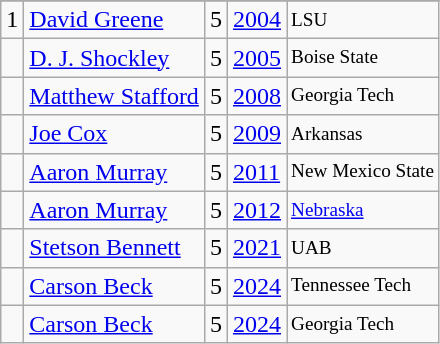<table class="wikitable">
<tr>
</tr>
<tr>
<td>1</td>
<td><a href='#'>David Greene</a></td>
<td>5</td>
<td><a href='#'>2004</a></td>
<td style="font-size:80%;">LSU</td>
</tr>
<tr>
<td></td>
<td><a href='#'>D. J. Shockley</a></td>
<td>5</td>
<td><a href='#'>2005</a></td>
<td style="font-size:80%;">Boise State</td>
</tr>
<tr>
<td></td>
<td><a href='#'>Matthew Stafford</a></td>
<td>5</td>
<td><a href='#'>2008</a></td>
<td style="font-size:80%;">Georgia Tech</td>
</tr>
<tr>
<td></td>
<td><a href='#'>Joe Cox</a></td>
<td>5</td>
<td><a href='#'>2009</a></td>
<td style="font-size:80%;">Arkansas</td>
</tr>
<tr>
<td></td>
<td><a href='#'>Aaron Murray</a></td>
<td>5</td>
<td><a href='#'>2011</a></td>
<td style="font-size:80%;">New Mexico State</td>
</tr>
<tr>
<td></td>
<td><a href='#'>Aaron Murray</a></td>
<td>5</td>
<td><a href='#'>2012</a></td>
<td style="font-size:80%;"><a href='#'>Nebraska</a></td>
</tr>
<tr>
<td></td>
<td><a href='#'>Stetson Bennett</a></td>
<td>5</td>
<td><a href='#'>2021</a></td>
<td style="font-size:80%;">UAB</td>
</tr>
<tr>
<td></td>
<td><a href='#'>Carson Beck</a></td>
<td>5</td>
<td><a href='#'>2024</a></td>
<td style="font-size:80%;">Tennessee Tech</td>
</tr>
<tr>
<td></td>
<td><a href='#'>Carson Beck</a></td>
<td>5</td>
<td><a href='#'>2024</a></td>
<td style="font-size:80%;">Georgia Tech</td>
</tr>
</table>
